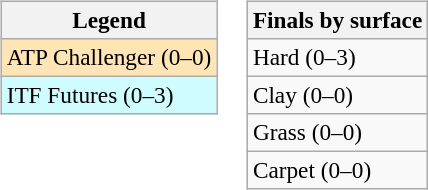<table>
<tr valign=top>
<td><br><table class=wikitable style=font-size:97%>
<tr>
<th>Legend</th>
</tr>
<tr bgcolor=moccasin>
<td>ATP Challenger (0–0)</td>
</tr>
<tr bgcolor=cffcff>
<td>ITF Futures (0–3)</td>
</tr>
</table>
</td>
<td><br><table class=wikitable style=font-size:97%>
<tr>
<th>Finals by surface</th>
</tr>
<tr>
<td>Hard (0–3)</td>
</tr>
<tr>
<td>Clay (0–0)</td>
</tr>
<tr>
<td>Grass (0–0)</td>
</tr>
<tr>
<td>Carpet (0–0)</td>
</tr>
</table>
</td>
</tr>
</table>
